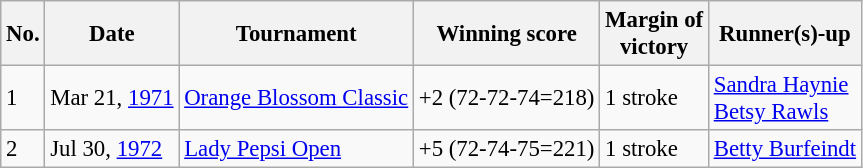<table class="wikitable" style="font-size:95%;">
<tr>
<th>No.</th>
<th>Date</th>
<th>Tournament</th>
<th>Winning score</th>
<th>Margin of<br>victory</th>
<th>Runner(s)-up</th>
</tr>
<tr>
<td>1</td>
<td>Mar 21, <a href='#'>1971</a></td>
<td><a href='#'>Orange Blossom Classic</a></td>
<td>+2 (72-72-74=218)</td>
<td>1 stroke</td>
<td> <a href='#'>Sandra Haynie</a><br> <a href='#'>Betsy Rawls</a></td>
</tr>
<tr>
<td>2</td>
<td>Jul 30, <a href='#'>1972</a></td>
<td><a href='#'>Lady Pepsi Open</a></td>
<td>+5 (72-74-75=221)</td>
<td>1 stroke</td>
<td> <a href='#'>Betty Burfeindt</a></td>
</tr>
</table>
